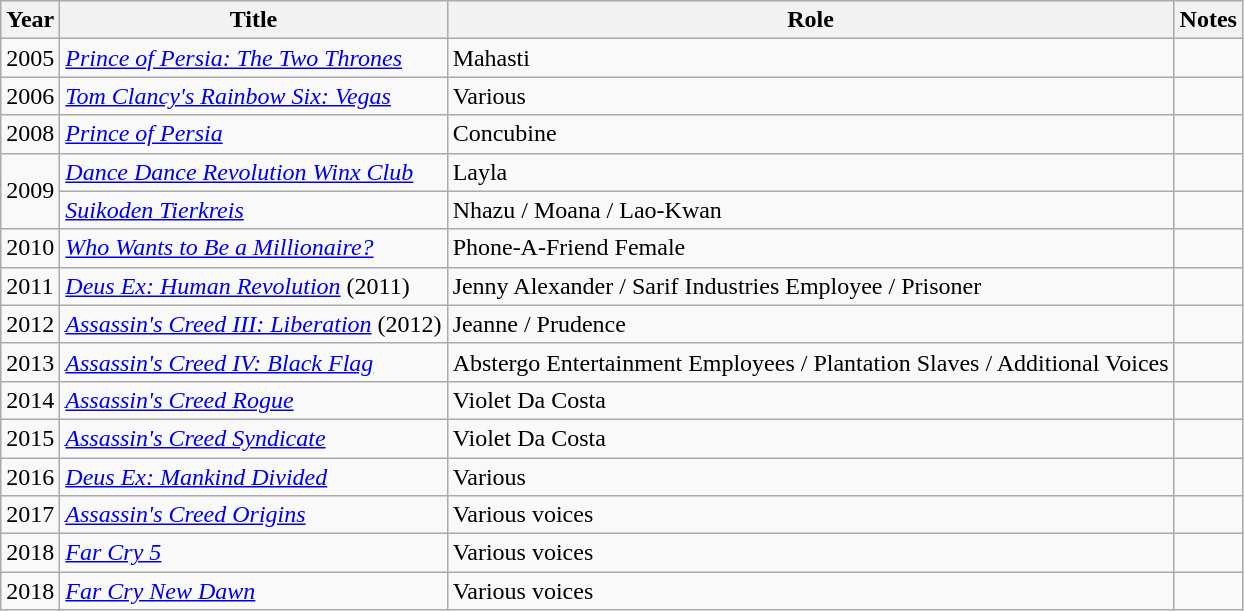<table class="wikitable sortable">
<tr>
<th>Year</th>
<th>Title</th>
<th>Role</th>
<th class="unsortable">Notes</th>
</tr>
<tr>
<td>2005</td>
<td><em><a href='#'>Prince of Persia: The Two Thrones</a></em></td>
<td>Mahasti</td>
<td></td>
</tr>
<tr>
<td>2006</td>
<td><em><a href='#'>Tom Clancy's Rainbow Six: Vegas</a></em></td>
<td>Various</td>
<td></td>
</tr>
<tr>
<td>2008</td>
<td><em><a href='#'>Prince of Persia</a></em></td>
<td>Concubine</td>
<td></td>
</tr>
<tr>
<td rowspan="2">2009</td>
<td><em><a href='#'>Dance Dance Revolution Winx Club</a></em></td>
<td>Layla</td>
<td></td>
</tr>
<tr>
<td><em><a href='#'>Suikoden Tierkreis</a></em></td>
<td>Nhazu / Moana / Lao-Kwan</td>
<td></td>
</tr>
<tr>
<td>2010</td>
<td><em><a href='#'>Who Wants to Be a Millionaire?</a></em></td>
<td>Phone-A-Friend Female</td>
<td></td>
</tr>
<tr>
<td>2011</td>
<td><em><a href='#'>Deus Ex: Human Revolution</a></em> (2011)</td>
<td>Jenny Alexander / Sarif Industries Employee / Prisoner</td>
<td></td>
</tr>
<tr>
<td>2012</td>
<td><em><a href='#'>Assassin's Creed III: Liberation</a></em> (2012)</td>
<td>Jeanne / Prudence</td>
<td></td>
</tr>
<tr>
<td>2013</td>
<td><em><a href='#'>Assassin's Creed IV: Black Flag</a></em></td>
<td>Abstergo Entertainment Employees / Plantation Slaves / Additional Voices</td>
<td></td>
</tr>
<tr>
<td>2014</td>
<td><em><a href='#'>Assassin's Creed Rogue</a></em></td>
<td>Violet Da Costa</td>
<td></td>
</tr>
<tr>
<td>2015</td>
<td><em><a href='#'>Assassin's Creed Syndicate</a></em></td>
<td>Violet Da Costa</td>
<td></td>
</tr>
<tr>
<td>2016</td>
<td><em><a href='#'>Deus Ex: Mankind Divided</a></em></td>
<td>Various</td>
<td></td>
</tr>
<tr>
<td>2017</td>
<td><em><a href='#'>Assassin's Creed Origins</a></em></td>
<td>Various voices</td>
<td></td>
</tr>
<tr>
<td>2018</td>
<td><em><a href='#'>Far Cry 5</a></em></td>
<td>Various voices</td>
<td></td>
</tr>
<tr>
<td>2018</td>
<td><em><a href='#'>Far Cry New Dawn</a></em></td>
<td>Various voices</td>
<td></td>
</tr>
</table>
